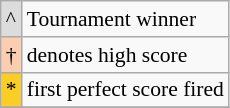<table class="wikitable" style="font-size:90%;">
<tr>
<td style="background-color:#DCDCDC">^</td>
<td>Tournament winner</td>
</tr>
<tr>
<td style="background-color:#FBCEB1">†</td>
<td>denotes high score</td>
</tr>
<tr>
<td style="background-color:#FBCE25">*</td>
<td>first perfect score fired</td>
</tr>
<tr>
</tr>
</table>
